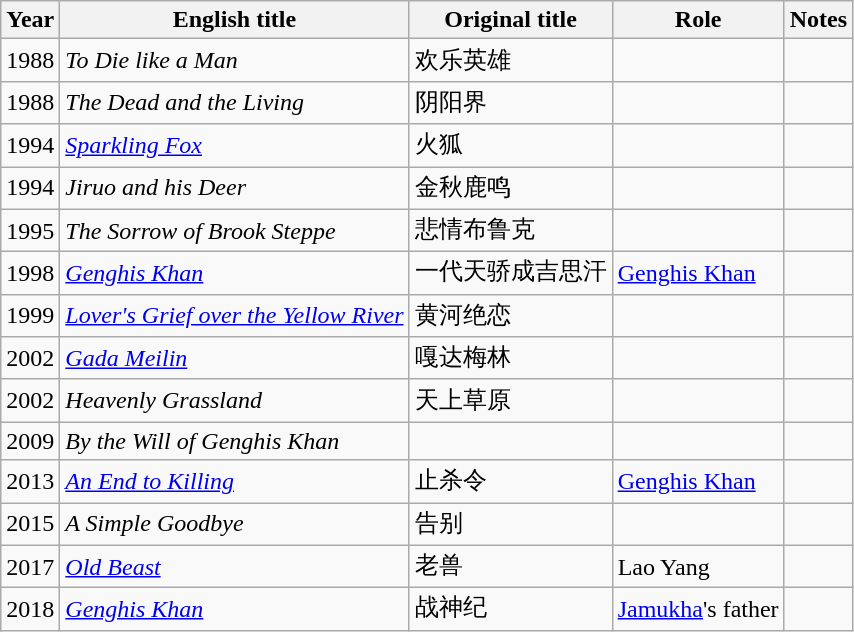<table class="wikitable sortable">
<tr>
<th>Year</th>
<th>English title</th>
<th>Original title</th>
<th>Role</th>
<th class="unsortable">Notes</th>
</tr>
<tr>
<td>1988</td>
<td><em>To Die like a Man</em></td>
<td>欢乐英雄</td>
<td></td>
<td></td>
</tr>
<tr>
<td>1988</td>
<td><em>The Dead and the Living</em></td>
<td>阴阳界</td>
<td></td>
<td></td>
</tr>
<tr>
<td>1994</td>
<td><em><a href='#'>Sparkling Fox</a></em></td>
<td>火狐</td>
<td></td>
<td></td>
</tr>
<tr>
<td>1994</td>
<td><em>Jiruo and his Deer</em></td>
<td>金秋鹿鸣</td>
<td></td>
<td></td>
</tr>
<tr>
<td>1995</td>
<td><em>The Sorrow of Brook Steppe</em></td>
<td>悲情布鲁克</td>
<td></td>
<td></td>
</tr>
<tr>
<td>1998</td>
<td><em><a href='#'>Genghis Khan</a></em></td>
<td>一代天骄成吉思汗</td>
<td><a href='#'>Genghis Khan</a></td>
<td></td>
</tr>
<tr>
<td>1999</td>
<td><em><a href='#'>Lover's Grief over the Yellow River</a></em></td>
<td>黄河绝恋</td>
<td></td>
<td></td>
</tr>
<tr>
<td>2002</td>
<td><em><a href='#'>Gada Meilin</a></em></td>
<td>嘎达梅林</td>
<td></td>
<td></td>
</tr>
<tr>
<td>2002</td>
<td><em>Heavenly Grassland</em></td>
<td>天上草原</td>
<td></td>
<td></td>
</tr>
<tr>
<td>2009</td>
<td><em>By the Will of Genghis Khan</em></td>
<td></td>
<td></td>
<td></td>
</tr>
<tr>
<td>2013</td>
<td><em><a href='#'>An End to Killing</a></em></td>
<td>止杀令</td>
<td><a href='#'>Genghis Khan</a></td>
<td></td>
</tr>
<tr>
<td>2015</td>
<td><em>A Simple Goodbye </em></td>
<td>告别</td>
<td></td>
<td></td>
</tr>
<tr>
<td>2017</td>
<td><em><a href='#'>Old Beast</a></em></td>
<td>老兽</td>
<td>Lao Yang</td>
<td></td>
</tr>
<tr>
<td>2018</td>
<td><em><a href='#'>Genghis Khan</a></em></td>
<td>战神纪</td>
<td><a href='#'>Jamukha</a>'s father</td>
<td></td>
</tr>
</table>
